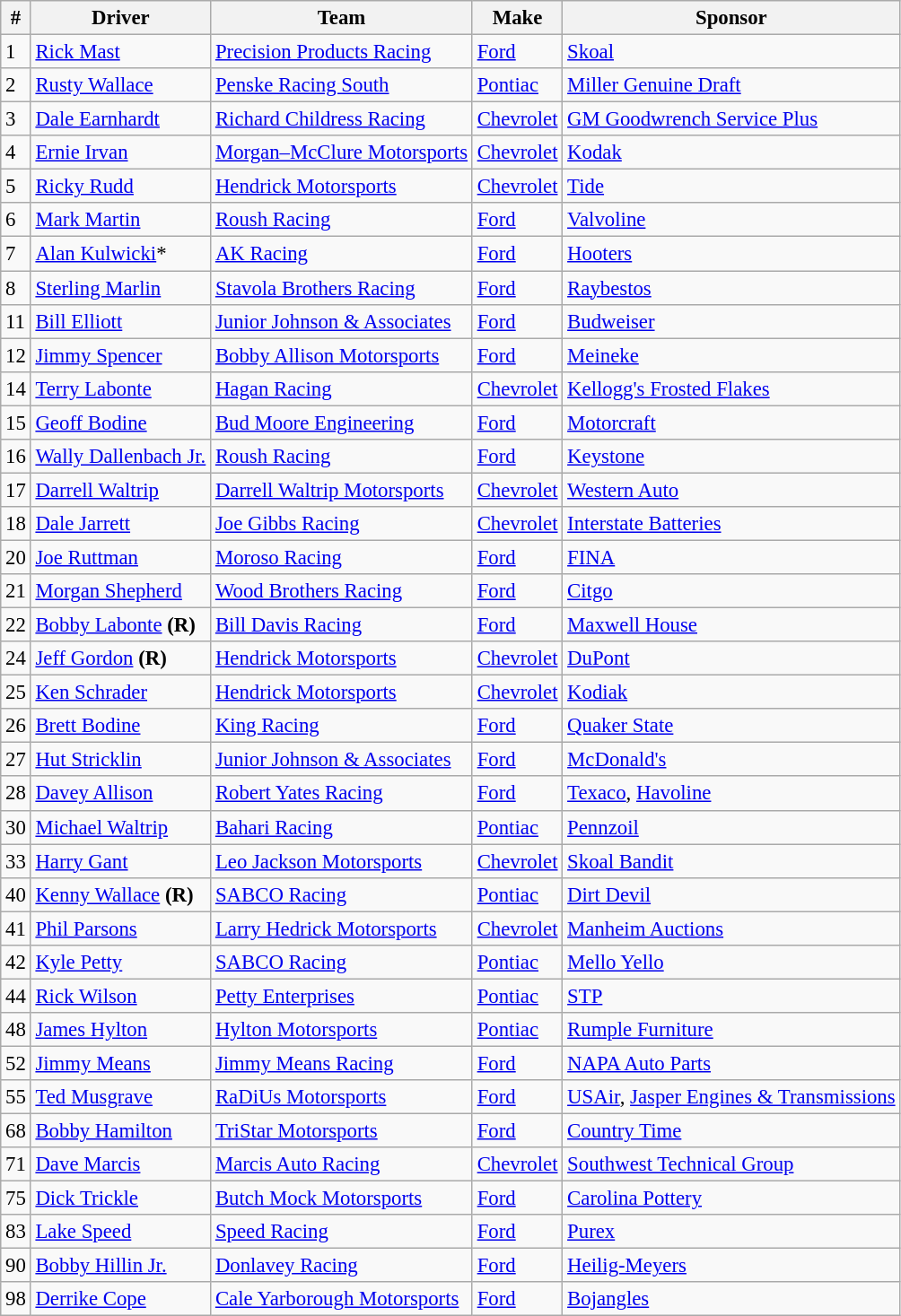<table class="wikitable" style="font-size:95%">
<tr>
<th>#</th>
<th>Driver</th>
<th>Team</th>
<th>Make</th>
<th>Sponsor</th>
</tr>
<tr>
<td>1</td>
<td><a href='#'>Rick Mast</a></td>
<td><a href='#'>Precision Products Racing</a></td>
<td><a href='#'>Ford</a></td>
<td><a href='#'>Skoal</a></td>
</tr>
<tr>
<td>2</td>
<td><a href='#'>Rusty Wallace</a></td>
<td><a href='#'>Penske Racing South</a></td>
<td><a href='#'>Pontiac</a></td>
<td><a href='#'>Miller Genuine Draft</a></td>
</tr>
<tr>
<td>3</td>
<td><a href='#'>Dale Earnhardt</a></td>
<td><a href='#'>Richard Childress Racing</a></td>
<td><a href='#'>Chevrolet</a></td>
<td><a href='#'>GM Goodwrench Service Plus</a></td>
</tr>
<tr>
<td>4</td>
<td><a href='#'>Ernie Irvan</a></td>
<td><a href='#'>Morgan–McClure Motorsports</a></td>
<td><a href='#'>Chevrolet</a></td>
<td><a href='#'>Kodak</a></td>
</tr>
<tr>
<td>5</td>
<td><a href='#'>Ricky Rudd</a></td>
<td><a href='#'>Hendrick Motorsports</a></td>
<td><a href='#'>Chevrolet</a></td>
<td><a href='#'>Tide</a></td>
</tr>
<tr>
<td>6</td>
<td><a href='#'>Mark Martin</a></td>
<td><a href='#'>Roush Racing</a></td>
<td><a href='#'>Ford</a></td>
<td><a href='#'>Valvoline</a></td>
</tr>
<tr>
<td>7</td>
<td><a href='#'>Alan Kulwicki</a>*</td>
<td><a href='#'>AK Racing</a></td>
<td><a href='#'>Ford</a></td>
<td><a href='#'>Hooters</a></td>
</tr>
<tr>
<td>8</td>
<td><a href='#'>Sterling Marlin</a></td>
<td><a href='#'>Stavola Brothers Racing</a></td>
<td><a href='#'>Ford</a></td>
<td><a href='#'>Raybestos</a></td>
</tr>
<tr>
<td>11</td>
<td><a href='#'>Bill Elliott</a></td>
<td><a href='#'>Junior Johnson & Associates</a></td>
<td><a href='#'>Ford</a></td>
<td><a href='#'>Budweiser</a></td>
</tr>
<tr>
<td>12</td>
<td><a href='#'>Jimmy Spencer</a></td>
<td><a href='#'>Bobby Allison Motorsports</a></td>
<td><a href='#'>Ford</a></td>
<td><a href='#'>Meineke</a></td>
</tr>
<tr>
<td>14</td>
<td><a href='#'>Terry Labonte</a></td>
<td><a href='#'>Hagan Racing</a></td>
<td><a href='#'>Chevrolet</a></td>
<td><a href='#'>Kellogg's Frosted Flakes</a></td>
</tr>
<tr>
<td>15</td>
<td><a href='#'>Geoff Bodine</a></td>
<td><a href='#'>Bud Moore Engineering</a></td>
<td><a href='#'>Ford</a></td>
<td><a href='#'>Motorcraft</a></td>
</tr>
<tr>
<td>16</td>
<td><a href='#'>Wally Dallenbach Jr.</a></td>
<td><a href='#'>Roush Racing</a></td>
<td><a href='#'>Ford</a></td>
<td><a href='#'>Keystone</a></td>
</tr>
<tr>
<td>17</td>
<td><a href='#'>Darrell Waltrip</a></td>
<td><a href='#'>Darrell Waltrip Motorsports</a></td>
<td><a href='#'>Chevrolet</a></td>
<td><a href='#'>Western Auto</a></td>
</tr>
<tr>
<td>18</td>
<td><a href='#'>Dale Jarrett</a></td>
<td><a href='#'>Joe Gibbs Racing</a></td>
<td><a href='#'>Chevrolet</a></td>
<td><a href='#'>Interstate Batteries</a></td>
</tr>
<tr>
<td>20</td>
<td><a href='#'>Joe Ruttman</a></td>
<td><a href='#'>Moroso Racing</a></td>
<td><a href='#'>Ford</a></td>
<td><a href='#'>FINA</a></td>
</tr>
<tr>
<td>21</td>
<td><a href='#'>Morgan Shepherd</a></td>
<td><a href='#'>Wood Brothers Racing</a></td>
<td><a href='#'>Ford</a></td>
<td><a href='#'>Citgo</a></td>
</tr>
<tr>
<td>22</td>
<td><a href='#'>Bobby Labonte</a> <strong>(R)</strong></td>
<td><a href='#'>Bill Davis Racing</a></td>
<td><a href='#'>Ford</a></td>
<td><a href='#'>Maxwell House</a></td>
</tr>
<tr>
<td>24</td>
<td><a href='#'>Jeff Gordon</a> <strong>(R)</strong></td>
<td><a href='#'>Hendrick Motorsports</a></td>
<td><a href='#'>Chevrolet</a></td>
<td><a href='#'>DuPont</a></td>
</tr>
<tr>
<td>25</td>
<td><a href='#'>Ken Schrader</a></td>
<td><a href='#'>Hendrick Motorsports</a></td>
<td><a href='#'>Chevrolet</a></td>
<td><a href='#'>Kodiak</a></td>
</tr>
<tr>
<td>26</td>
<td><a href='#'>Brett Bodine</a></td>
<td><a href='#'>King Racing</a></td>
<td><a href='#'>Ford</a></td>
<td><a href='#'>Quaker State</a></td>
</tr>
<tr>
<td>27</td>
<td><a href='#'>Hut Stricklin</a></td>
<td><a href='#'>Junior Johnson & Associates</a></td>
<td><a href='#'>Ford</a></td>
<td><a href='#'>McDonald's</a></td>
</tr>
<tr>
<td>28</td>
<td><a href='#'>Davey Allison</a></td>
<td><a href='#'>Robert Yates Racing</a></td>
<td><a href='#'>Ford</a></td>
<td><a href='#'>Texaco</a>, <a href='#'>Havoline</a></td>
</tr>
<tr>
<td>30</td>
<td><a href='#'>Michael Waltrip</a></td>
<td><a href='#'>Bahari Racing</a></td>
<td><a href='#'>Pontiac</a></td>
<td><a href='#'>Pennzoil</a></td>
</tr>
<tr>
<td>33</td>
<td><a href='#'>Harry Gant</a></td>
<td><a href='#'>Leo Jackson Motorsports</a></td>
<td><a href='#'>Chevrolet</a></td>
<td><a href='#'>Skoal Bandit</a></td>
</tr>
<tr>
<td>40</td>
<td><a href='#'>Kenny Wallace</a> <strong>(R)</strong></td>
<td><a href='#'>SABCO Racing</a></td>
<td><a href='#'>Pontiac</a></td>
<td><a href='#'>Dirt Devil</a></td>
</tr>
<tr>
<td>41</td>
<td><a href='#'>Phil Parsons</a></td>
<td><a href='#'>Larry Hedrick Motorsports</a></td>
<td><a href='#'>Chevrolet</a></td>
<td><a href='#'>Manheim Auctions</a></td>
</tr>
<tr>
<td>42</td>
<td><a href='#'>Kyle Petty</a></td>
<td><a href='#'>SABCO Racing</a></td>
<td><a href='#'>Pontiac</a></td>
<td><a href='#'>Mello Yello</a></td>
</tr>
<tr>
<td>44</td>
<td><a href='#'>Rick Wilson</a></td>
<td><a href='#'>Petty Enterprises</a></td>
<td><a href='#'>Pontiac</a></td>
<td><a href='#'>STP</a></td>
</tr>
<tr>
<td>48</td>
<td><a href='#'>James Hylton</a></td>
<td><a href='#'>Hylton Motorsports</a></td>
<td><a href='#'>Pontiac</a></td>
<td><a href='#'>Rumple Furniture</a></td>
</tr>
<tr>
<td>52</td>
<td><a href='#'>Jimmy Means</a></td>
<td><a href='#'>Jimmy Means Racing</a></td>
<td><a href='#'>Ford</a></td>
<td><a href='#'>NAPA Auto Parts</a></td>
</tr>
<tr>
<td>55</td>
<td><a href='#'>Ted Musgrave</a></td>
<td><a href='#'>RaDiUs Motorsports</a></td>
<td><a href='#'>Ford</a></td>
<td><a href='#'>USAir</a>, <a href='#'>Jasper Engines & Transmissions</a></td>
</tr>
<tr>
<td>68</td>
<td><a href='#'>Bobby Hamilton</a></td>
<td><a href='#'>TriStar Motorsports</a></td>
<td><a href='#'>Ford</a></td>
<td><a href='#'>Country Time</a></td>
</tr>
<tr>
<td>71</td>
<td><a href='#'>Dave Marcis</a></td>
<td><a href='#'>Marcis Auto Racing</a></td>
<td><a href='#'>Chevrolet</a></td>
<td><a href='#'>Southwest Technical Group</a></td>
</tr>
<tr>
<td>75</td>
<td><a href='#'>Dick Trickle</a></td>
<td><a href='#'>Butch Mock Motorsports</a></td>
<td><a href='#'>Ford</a></td>
<td><a href='#'>Carolina Pottery</a></td>
</tr>
<tr>
<td>83</td>
<td><a href='#'>Lake Speed</a></td>
<td><a href='#'>Speed Racing</a></td>
<td><a href='#'>Ford</a></td>
<td><a href='#'>Purex</a></td>
</tr>
<tr>
<td>90</td>
<td><a href='#'>Bobby Hillin Jr.</a></td>
<td><a href='#'>Donlavey Racing</a></td>
<td><a href='#'>Ford</a></td>
<td><a href='#'>Heilig-Meyers</a></td>
</tr>
<tr>
<td>98</td>
<td><a href='#'>Derrike Cope</a></td>
<td><a href='#'>Cale Yarborough Motorsports</a></td>
<td><a href='#'>Ford</a></td>
<td><a href='#'>Bojangles</a></td>
</tr>
</table>
